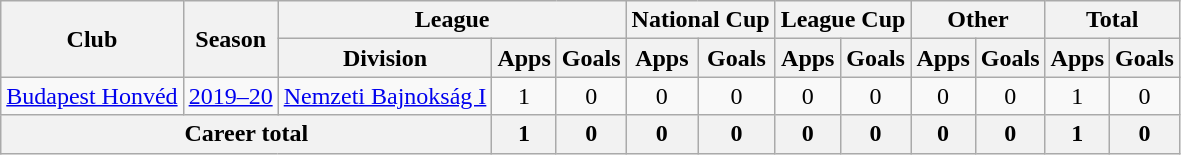<table class="wikitable" style="text-align: center">
<tr>
<th rowspan="2">Club</th>
<th rowspan="2">Season</th>
<th colspan="3">League</th>
<th colspan="2">National Cup</th>
<th colspan="2">League Cup</th>
<th colspan="2">Other</th>
<th colspan="2">Total</th>
</tr>
<tr>
<th>Division</th>
<th>Apps</th>
<th>Goals</th>
<th>Apps</th>
<th>Goals</th>
<th>Apps</th>
<th>Goals</th>
<th>Apps</th>
<th>Goals</th>
<th>Apps</th>
<th>Goals</th>
</tr>
<tr>
<td><a href='#'>Budapest Honvéd</a></td>
<td><a href='#'>2019–20</a></td>
<td><a href='#'>Nemzeti Bajnokság I</a></td>
<td>1</td>
<td>0</td>
<td>0</td>
<td>0</td>
<td>0</td>
<td>0</td>
<td>0</td>
<td>0</td>
<td>1</td>
<td>0</td>
</tr>
<tr>
<th colspan="3"><strong>Career total</strong></th>
<th>1</th>
<th>0</th>
<th>0</th>
<th>0</th>
<th>0</th>
<th>0</th>
<th>0</th>
<th>0</th>
<th>1</th>
<th>0</th>
</tr>
</table>
